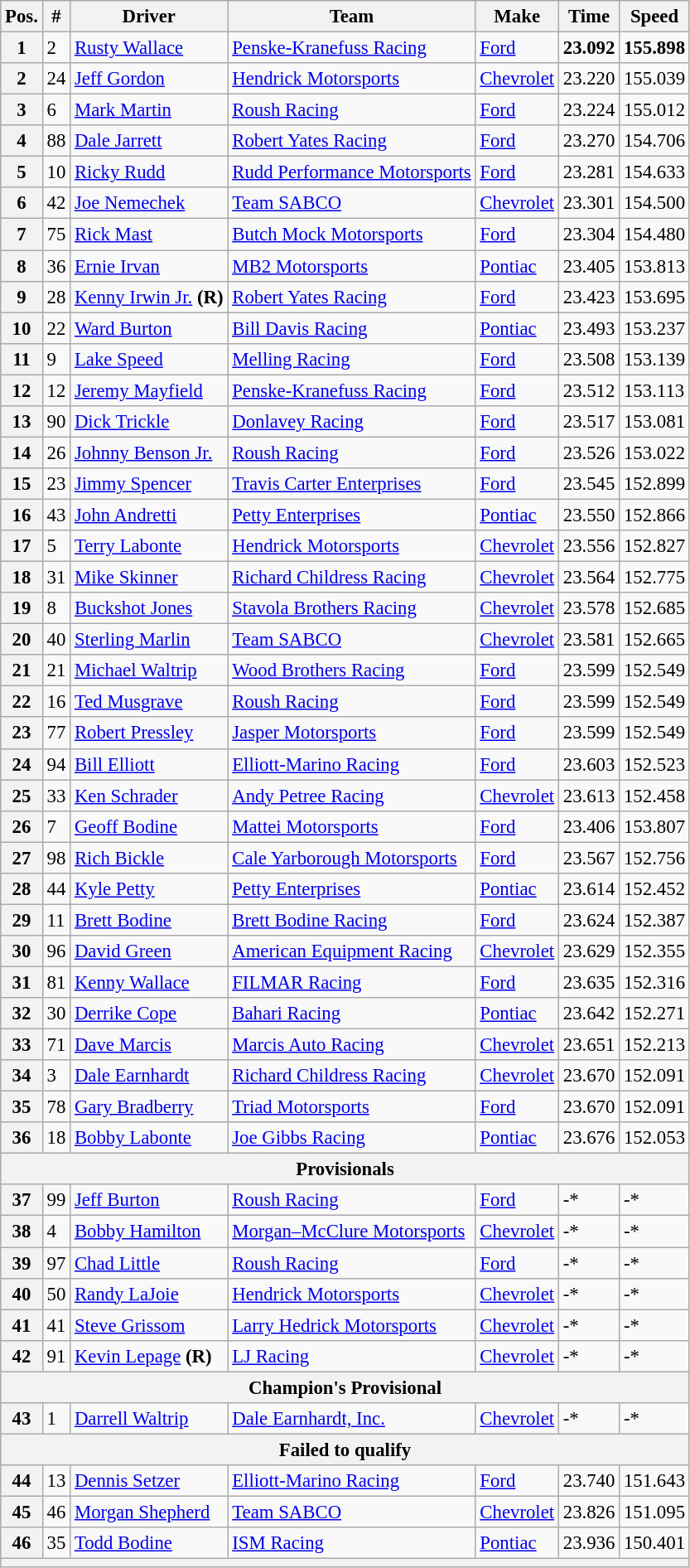<table class="wikitable" style="font-size:95%">
<tr>
<th>Pos.</th>
<th>#</th>
<th>Driver</th>
<th>Team</th>
<th>Make</th>
<th>Time</th>
<th>Speed</th>
</tr>
<tr>
<th>1</th>
<td>2</td>
<td><a href='#'>Rusty Wallace</a></td>
<td><a href='#'>Penske-Kranefuss Racing</a></td>
<td><a href='#'>Ford</a></td>
<td><strong>23.092</strong></td>
<td><strong>155.898</strong></td>
</tr>
<tr>
<th>2</th>
<td>24</td>
<td><a href='#'>Jeff Gordon</a></td>
<td><a href='#'>Hendrick Motorsports</a></td>
<td><a href='#'>Chevrolet</a></td>
<td>23.220</td>
<td>155.039</td>
</tr>
<tr>
<th>3</th>
<td>6</td>
<td><a href='#'>Mark Martin</a></td>
<td><a href='#'>Roush Racing</a></td>
<td><a href='#'>Ford</a></td>
<td>23.224</td>
<td>155.012</td>
</tr>
<tr>
<th>4</th>
<td>88</td>
<td><a href='#'>Dale Jarrett</a></td>
<td><a href='#'>Robert Yates Racing</a></td>
<td><a href='#'>Ford</a></td>
<td>23.270</td>
<td>154.706</td>
</tr>
<tr>
<th>5</th>
<td>10</td>
<td><a href='#'>Ricky Rudd</a></td>
<td><a href='#'>Rudd Performance Motorsports</a></td>
<td><a href='#'>Ford</a></td>
<td>23.281</td>
<td>154.633</td>
</tr>
<tr>
<th>6</th>
<td>42</td>
<td><a href='#'>Joe Nemechek</a></td>
<td><a href='#'>Team SABCO</a></td>
<td><a href='#'>Chevrolet</a></td>
<td>23.301</td>
<td>154.500</td>
</tr>
<tr>
<th>7</th>
<td>75</td>
<td><a href='#'>Rick Mast</a></td>
<td><a href='#'>Butch Mock Motorsports</a></td>
<td><a href='#'>Ford</a></td>
<td>23.304</td>
<td>154.480</td>
</tr>
<tr>
<th>8</th>
<td>36</td>
<td><a href='#'>Ernie Irvan</a></td>
<td><a href='#'>MB2 Motorsports</a></td>
<td><a href='#'>Pontiac</a></td>
<td>23.405</td>
<td>153.813</td>
</tr>
<tr>
<th>9</th>
<td>28</td>
<td><a href='#'>Kenny Irwin Jr.</a> <strong>(R)</strong></td>
<td><a href='#'>Robert Yates Racing</a></td>
<td><a href='#'>Ford</a></td>
<td>23.423</td>
<td>153.695</td>
</tr>
<tr>
<th>10</th>
<td>22</td>
<td><a href='#'>Ward Burton</a></td>
<td><a href='#'>Bill Davis Racing</a></td>
<td><a href='#'>Pontiac</a></td>
<td>23.493</td>
<td>153.237</td>
</tr>
<tr>
<th>11</th>
<td>9</td>
<td><a href='#'>Lake Speed</a></td>
<td><a href='#'>Melling Racing</a></td>
<td><a href='#'>Ford</a></td>
<td>23.508</td>
<td>153.139</td>
</tr>
<tr>
<th>12</th>
<td>12</td>
<td><a href='#'>Jeremy Mayfield</a></td>
<td><a href='#'>Penske-Kranefuss Racing</a></td>
<td><a href='#'>Ford</a></td>
<td>23.512</td>
<td>153.113</td>
</tr>
<tr>
<th>13</th>
<td>90</td>
<td><a href='#'>Dick Trickle</a></td>
<td><a href='#'>Donlavey Racing</a></td>
<td><a href='#'>Ford</a></td>
<td>23.517</td>
<td>153.081</td>
</tr>
<tr>
<th>14</th>
<td>26</td>
<td><a href='#'>Johnny Benson Jr.</a></td>
<td><a href='#'>Roush Racing</a></td>
<td><a href='#'>Ford</a></td>
<td>23.526</td>
<td>153.022</td>
</tr>
<tr>
<th>15</th>
<td>23</td>
<td><a href='#'>Jimmy Spencer</a></td>
<td><a href='#'>Travis Carter Enterprises</a></td>
<td><a href='#'>Ford</a></td>
<td>23.545</td>
<td>152.899</td>
</tr>
<tr>
<th>16</th>
<td>43</td>
<td><a href='#'>John Andretti</a></td>
<td><a href='#'>Petty Enterprises</a></td>
<td><a href='#'>Pontiac</a></td>
<td>23.550</td>
<td>152.866</td>
</tr>
<tr>
<th>17</th>
<td>5</td>
<td><a href='#'>Terry Labonte</a></td>
<td><a href='#'>Hendrick Motorsports</a></td>
<td><a href='#'>Chevrolet</a></td>
<td>23.556</td>
<td>152.827</td>
</tr>
<tr>
<th>18</th>
<td>31</td>
<td><a href='#'>Mike Skinner</a></td>
<td><a href='#'>Richard Childress Racing</a></td>
<td><a href='#'>Chevrolet</a></td>
<td>23.564</td>
<td>152.775</td>
</tr>
<tr>
<th>19</th>
<td>8</td>
<td><a href='#'>Buckshot Jones</a></td>
<td><a href='#'>Stavola Brothers Racing</a></td>
<td><a href='#'>Chevrolet</a></td>
<td>23.578</td>
<td>152.685</td>
</tr>
<tr>
<th>20</th>
<td>40</td>
<td><a href='#'>Sterling Marlin</a></td>
<td><a href='#'>Team SABCO</a></td>
<td><a href='#'>Chevrolet</a></td>
<td>23.581</td>
<td>152.665</td>
</tr>
<tr>
<th>21</th>
<td>21</td>
<td><a href='#'>Michael Waltrip</a></td>
<td><a href='#'>Wood Brothers Racing</a></td>
<td><a href='#'>Ford</a></td>
<td>23.599</td>
<td>152.549</td>
</tr>
<tr>
<th>22</th>
<td>16</td>
<td><a href='#'>Ted Musgrave</a></td>
<td><a href='#'>Roush Racing</a></td>
<td><a href='#'>Ford</a></td>
<td>23.599</td>
<td>152.549</td>
</tr>
<tr>
<th>23</th>
<td>77</td>
<td><a href='#'>Robert Pressley</a></td>
<td><a href='#'>Jasper Motorsports</a></td>
<td><a href='#'>Ford</a></td>
<td>23.599</td>
<td>152.549</td>
</tr>
<tr>
<th>24</th>
<td>94</td>
<td><a href='#'>Bill Elliott</a></td>
<td><a href='#'>Elliott-Marino Racing</a></td>
<td><a href='#'>Ford</a></td>
<td>23.603</td>
<td>152.523</td>
</tr>
<tr>
<th>25</th>
<td>33</td>
<td><a href='#'>Ken Schrader</a></td>
<td><a href='#'>Andy Petree Racing</a></td>
<td><a href='#'>Chevrolet</a></td>
<td>23.613</td>
<td>152.458</td>
</tr>
<tr>
<th>26</th>
<td>7</td>
<td><a href='#'>Geoff Bodine</a></td>
<td><a href='#'>Mattei Motorsports</a></td>
<td><a href='#'>Ford</a></td>
<td>23.406</td>
<td>153.807</td>
</tr>
<tr>
<th>27</th>
<td>98</td>
<td><a href='#'>Rich Bickle</a></td>
<td><a href='#'>Cale Yarborough Motorsports</a></td>
<td><a href='#'>Ford</a></td>
<td>23.567</td>
<td>152.756</td>
</tr>
<tr>
<th>28</th>
<td>44</td>
<td><a href='#'>Kyle Petty</a></td>
<td><a href='#'>Petty Enterprises</a></td>
<td><a href='#'>Pontiac</a></td>
<td>23.614</td>
<td>152.452</td>
</tr>
<tr>
<th>29</th>
<td>11</td>
<td><a href='#'>Brett Bodine</a></td>
<td><a href='#'>Brett Bodine Racing</a></td>
<td><a href='#'>Ford</a></td>
<td>23.624</td>
<td>152.387</td>
</tr>
<tr>
<th>30</th>
<td>96</td>
<td><a href='#'>David Green</a></td>
<td><a href='#'>American Equipment Racing</a></td>
<td><a href='#'>Chevrolet</a></td>
<td>23.629</td>
<td>152.355</td>
</tr>
<tr>
<th>31</th>
<td>81</td>
<td><a href='#'>Kenny Wallace</a></td>
<td><a href='#'>FILMAR Racing</a></td>
<td><a href='#'>Ford</a></td>
<td>23.635</td>
<td>152.316</td>
</tr>
<tr>
<th>32</th>
<td>30</td>
<td><a href='#'>Derrike Cope</a></td>
<td><a href='#'>Bahari Racing</a></td>
<td><a href='#'>Pontiac</a></td>
<td>23.642</td>
<td>152.271</td>
</tr>
<tr>
<th>33</th>
<td>71</td>
<td><a href='#'>Dave Marcis</a></td>
<td><a href='#'>Marcis Auto Racing</a></td>
<td><a href='#'>Chevrolet</a></td>
<td>23.651</td>
<td>152.213</td>
</tr>
<tr>
<th>34</th>
<td>3</td>
<td><a href='#'>Dale Earnhardt</a></td>
<td><a href='#'>Richard Childress Racing</a></td>
<td><a href='#'>Chevrolet</a></td>
<td>23.670</td>
<td>152.091</td>
</tr>
<tr>
<th>35</th>
<td>78</td>
<td><a href='#'>Gary Bradberry</a></td>
<td><a href='#'>Triad Motorsports</a></td>
<td><a href='#'>Ford</a></td>
<td>23.670</td>
<td>152.091</td>
</tr>
<tr>
<th>36</th>
<td>18</td>
<td><a href='#'>Bobby Labonte</a></td>
<td><a href='#'>Joe Gibbs Racing</a></td>
<td><a href='#'>Pontiac</a></td>
<td>23.676</td>
<td>152.053</td>
</tr>
<tr>
<th colspan="7">Provisionals</th>
</tr>
<tr>
<th>37</th>
<td>99</td>
<td><a href='#'>Jeff Burton</a></td>
<td><a href='#'>Roush Racing</a></td>
<td><a href='#'>Ford</a></td>
<td>-*</td>
<td>-*</td>
</tr>
<tr>
<th>38</th>
<td>4</td>
<td><a href='#'>Bobby Hamilton</a></td>
<td><a href='#'>Morgan–McClure Motorsports</a></td>
<td><a href='#'>Chevrolet</a></td>
<td>-*</td>
<td>-*</td>
</tr>
<tr>
<th>39</th>
<td>97</td>
<td><a href='#'>Chad Little</a></td>
<td><a href='#'>Roush Racing</a></td>
<td><a href='#'>Ford</a></td>
<td>-*</td>
<td>-*</td>
</tr>
<tr>
<th>40</th>
<td>50</td>
<td><a href='#'>Randy LaJoie</a></td>
<td><a href='#'>Hendrick Motorsports</a></td>
<td><a href='#'>Chevrolet</a></td>
<td>-*</td>
<td>-*</td>
</tr>
<tr>
<th>41</th>
<td>41</td>
<td><a href='#'>Steve Grissom</a></td>
<td><a href='#'>Larry Hedrick Motorsports</a></td>
<td><a href='#'>Chevrolet</a></td>
<td>-*</td>
<td>-*</td>
</tr>
<tr>
<th>42</th>
<td>91</td>
<td><a href='#'>Kevin Lepage</a> <strong>(R)</strong></td>
<td><a href='#'>LJ Racing</a></td>
<td><a href='#'>Chevrolet</a></td>
<td>-*</td>
<td>-*</td>
</tr>
<tr>
<th colspan="7">Champion's Provisional</th>
</tr>
<tr>
<th>43</th>
<td>1</td>
<td><a href='#'>Darrell Waltrip</a></td>
<td><a href='#'>Dale Earnhardt, Inc.</a></td>
<td><a href='#'>Chevrolet</a></td>
<td>-*</td>
<td>-*</td>
</tr>
<tr>
<th colspan="7">Failed to qualify</th>
</tr>
<tr>
<th>44</th>
<td>13</td>
<td><a href='#'>Dennis Setzer</a></td>
<td><a href='#'>Elliott-Marino Racing</a></td>
<td><a href='#'>Ford</a></td>
<td>23.740</td>
<td>151.643</td>
</tr>
<tr>
<th>45</th>
<td>46</td>
<td><a href='#'>Morgan Shepherd</a></td>
<td><a href='#'>Team SABCO</a></td>
<td><a href='#'>Chevrolet</a></td>
<td>23.826</td>
<td>151.095</td>
</tr>
<tr>
<th>46</th>
<td>35</td>
<td><a href='#'>Todd Bodine</a></td>
<td><a href='#'>ISM Racing</a></td>
<td><a href='#'>Pontiac</a></td>
<td>23.936</td>
<td>150.401</td>
</tr>
<tr>
<th colspan="7"></th>
</tr>
</table>
